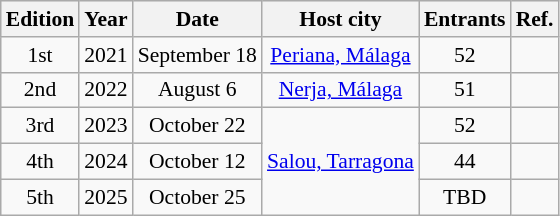<table class="wikitable sortable" style="font-size: 90%; text-align:center">
<tr bgcolor="efefef">
<th>Edition</th>
<th>Year</th>
<th>Date</th>
<th>Host city</th>
<th>Entrants</th>
<th>Ref.</th>
</tr>
<tr>
<td>1st</td>
<td>2021</td>
<td>September 18</td>
<td><a href='#'>Periana, Málaga</a></td>
<td align="center">52</td>
<td></td>
</tr>
<tr>
<td>2nd</td>
<td>2022</td>
<td>August 6</td>
<td><a href='#'>Nerja, Málaga</a></td>
<td align="center">51</td>
<td></td>
</tr>
<tr>
<td>3rd</td>
<td>2023</td>
<td>October 22</td>
<td rowspan="3"><a href='#'>Salou, Tarragona</a></td>
<td align="center">52</td>
<td></td>
</tr>
<tr>
<td>4th</td>
<td>2024</td>
<td>October 12</td>
<td align="center">44</td>
<td></td>
</tr>
<tr>
<td>5th</td>
<td>2025</td>
<td>October 25</td>
<td>TBD</td>
<td></td>
</tr>
</table>
